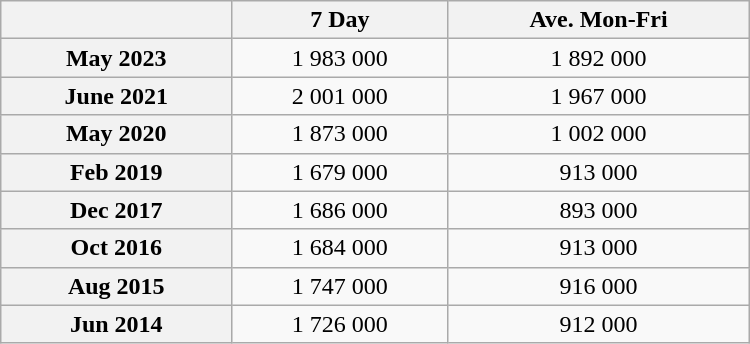<table class="wikitable sortable" style="text-align:center; width:500px; height:200px;">
<tr>
<th></th>
<th>7 Day</th>
<th>Ave. Mon-Fri</th>
</tr>
<tr>
<th scope="row">May 2023</th>
<td>1 983 000</td>
<td>1 892 000</td>
</tr>
<tr>
<th scope="row">June 2021</th>
<td>2 001 000</td>
<td>1 967 000</td>
</tr>
<tr>
<th scope="row">May 2020</th>
<td>1 873 000</td>
<td>1 002 000</td>
</tr>
<tr>
<th scope="row">Feb 2019</th>
<td>1 679 000</td>
<td>913 000</td>
</tr>
<tr>
<th scope="row">Dec 2017</th>
<td>1 686 000</td>
<td>893 000</td>
</tr>
<tr>
<th scope="row">Oct 2016</th>
<td>1 684 000</td>
<td>913 000</td>
</tr>
<tr>
<th scope="row">Aug 2015</th>
<td>1 747 000</td>
<td>916 000</td>
</tr>
<tr>
<th scope="row">Jun 2014</th>
<td>1 726 000</td>
<td>912 000</td>
</tr>
</table>
